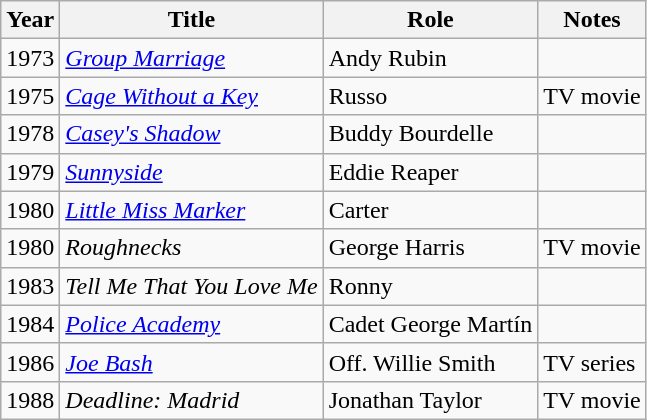<table class="wikitable">
<tr>
<th>Year</th>
<th>Title</th>
<th>Role</th>
<th>Notes</th>
</tr>
<tr>
<td>1973</td>
<td><em><a href='#'>Group Marriage</a></em></td>
<td>Andy Rubin</td>
<td></td>
</tr>
<tr>
<td>1975</td>
<td><em><a href='#'>Cage Without a Key</a></em></td>
<td>Russo</td>
<td>TV movie</td>
</tr>
<tr>
<td>1978</td>
<td><em><a href='#'>Casey's Shadow</a></em></td>
<td>Buddy Bourdelle</td>
<td></td>
</tr>
<tr>
<td>1979</td>
<td><em><a href='#'>Sunnyside</a></em></td>
<td>Eddie Reaper</td>
<td></td>
</tr>
<tr>
<td>1980</td>
<td><em><a href='#'>Little Miss Marker</a></em></td>
<td>Carter</td>
<td></td>
</tr>
<tr>
<td>1980</td>
<td><em>Roughnecks</em></td>
<td>George Harris</td>
<td>TV movie</td>
</tr>
<tr>
<td>1983</td>
<td><em>Tell Me That You Love Me</em></td>
<td>Ronny</td>
<td></td>
</tr>
<tr>
<td>1984</td>
<td><em><a href='#'>Police Academy</a></em></td>
<td>Cadet George Martín</td>
<td></td>
</tr>
<tr>
<td>1986</td>
<td><em><a href='#'>Joe Bash</a></em></td>
<td>Off. Willie Smith</td>
<td>TV series</td>
</tr>
<tr>
<td>1988</td>
<td><em>Deadline: Madrid</em></td>
<td>Jonathan Taylor</td>
<td>TV movie</td>
</tr>
</table>
